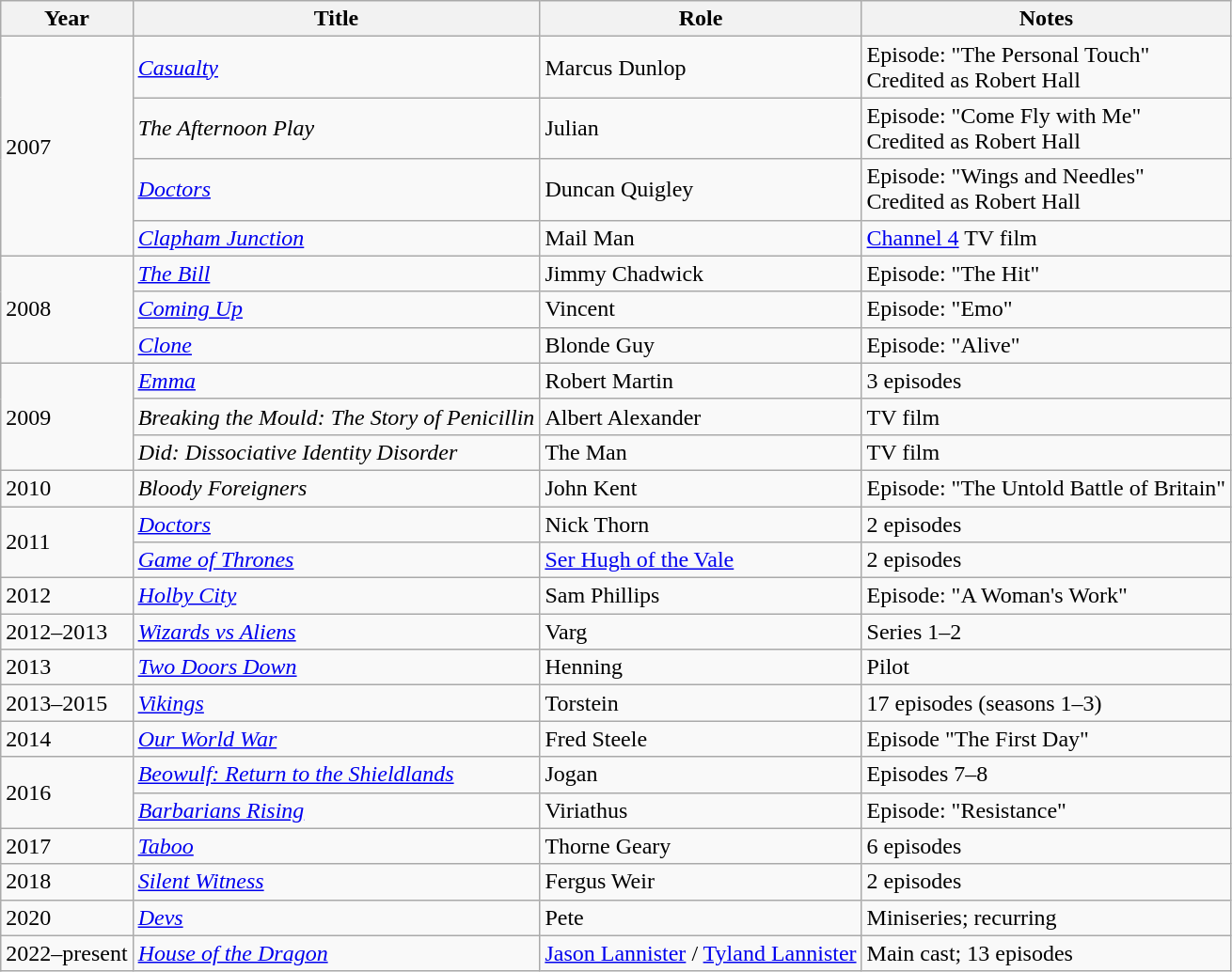<table class="wikitable sortable">
<tr>
<th>Year</th>
<th>Title</th>
<th>Role</th>
<th class="unsortable">Notes</th>
</tr>
<tr>
<td rowspan="4">2007</td>
<td><em><a href='#'>Casualty</a></em></td>
<td>Marcus Dunlop</td>
<td>Episode: "The Personal Touch"<br>Credited as Robert Hall</td>
</tr>
<tr>
<td><em>The Afternoon Play</em></td>
<td>Julian</td>
<td>Episode: "Come Fly with Me"<br>Credited as Robert Hall</td>
</tr>
<tr>
<td><em><a href='#'>Doctors</a></em></td>
<td>Duncan Quigley</td>
<td>Episode: "Wings and Needles"<br>Credited as Robert Hall</td>
</tr>
<tr>
<td><em><a href='#'>Clapham Junction</a></em></td>
<td>Mail Man</td>
<td><a href='#'>Channel 4</a> TV film</td>
</tr>
<tr>
<td rowspan="3">2008</td>
<td><em><a href='#'>The Bill</a></em></td>
<td>Jimmy Chadwick</td>
<td>Episode: "The Hit"</td>
</tr>
<tr>
<td><em><a href='#'>Coming Up</a></em></td>
<td>Vincent</td>
<td>Episode: "Emo"</td>
</tr>
<tr>
<td><em><a href='#'>Clone</a></em></td>
<td>Blonde Guy</td>
<td>Episode: "Alive"</td>
</tr>
<tr>
<td rowspan="3">2009</td>
<td><em><a href='#'>Emma</a></em></td>
<td>Robert Martin</td>
<td>3 episodes</td>
</tr>
<tr>
<td><em>Breaking the Mould: The Story of Penicillin</em></td>
<td>Albert Alexander</td>
<td>TV film</td>
</tr>
<tr>
<td><em>Did: Dissociative Identity Disorder</em></td>
<td>The Man</td>
<td>TV film</td>
</tr>
<tr>
<td>2010</td>
<td><em>Bloody Foreigners</em></td>
<td>John Kent</td>
<td>Episode: "The Untold Battle of Britain"</td>
</tr>
<tr>
<td rowspan="2">2011</td>
<td><em><a href='#'>Doctors</a></em></td>
<td>Nick Thorn</td>
<td>2 episodes</td>
</tr>
<tr>
<td><em><a href='#'>Game of Thrones</a></em></td>
<td><a href='#'>Ser Hugh of the Vale</a></td>
<td>2 episodes</td>
</tr>
<tr>
<td>2012</td>
<td><em><a href='#'>Holby City</a></em></td>
<td>Sam Phillips</td>
<td>Episode: "A Woman's Work"</td>
</tr>
<tr>
<td>2012–2013</td>
<td><em><a href='#'>Wizards vs Aliens</a></em></td>
<td>Varg</td>
<td>Series 1–2</td>
</tr>
<tr>
<td>2013</td>
<td><em><a href='#'>Two Doors Down</a></em></td>
<td>Henning</td>
<td>Pilot</td>
</tr>
<tr>
<td>2013–2015</td>
<td><em><a href='#'>Vikings</a></em></td>
<td>Torstein</td>
<td>17 episodes (seasons 1–3)</td>
</tr>
<tr>
<td>2014</td>
<td><em><a href='#'>Our World War</a></em></td>
<td>Fred Steele</td>
<td>Episode "The First Day"</td>
</tr>
<tr>
<td rowspan="2">2016</td>
<td><em><a href='#'>Beowulf: Return to the Shieldlands</a></em></td>
<td>Jogan</td>
<td>Episodes 7–8</td>
</tr>
<tr>
<td><em><a href='#'>Barbarians Rising</a></em></td>
<td>Viriathus</td>
<td>Episode: "Resistance"</td>
</tr>
<tr>
<td>2017</td>
<td><em><a href='#'>Taboo</a></em></td>
<td>Thorne Geary</td>
<td>6 episodes</td>
</tr>
<tr>
<td>2018</td>
<td><em><a href='#'>Silent Witness</a></em></td>
<td>Fergus Weir</td>
<td>2 episodes</td>
</tr>
<tr>
<td>2020</td>
<td><em><a href='#'>Devs</a></em></td>
<td>Pete</td>
<td>Miniseries; recurring</td>
</tr>
<tr>
<td>2022–present</td>
<td><em><a href='#'>House of the Dragon</a></em></td>
<td><a href='#'>Jason Lannister</a> / <a href='#'>Tyland Lannister</a></td>
<td>Main cast; 13 episodes</td>
</tr>
</table>
